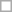<table align=right style="border:1px solid #aaa; margin:1em;">
<tr>
<td></td>
</tr>
</table>
